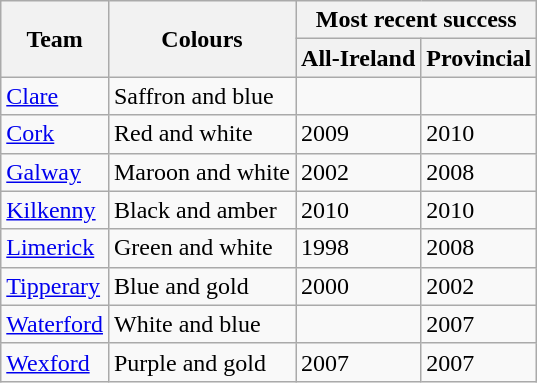<table class="wikitable">
<tr>
<th rowspan=2>Team</th>
<th rowspan=2>Colours</th>
<th colspan=3>Most recent success</th>
</tr>
<tr>
<th>All-Ireland</th>
<th>Provincial</th>
</tr>
<tr>
<td><a href='#'>Clare</a></td>
<td>Saffron and blue</td>
<td></td>
<td></td>
</tr>
<tr>
<td><a href='#'>Cork</a></td>
<td>Red and white</td>
<td>2009</td>
<td>2010</td>
</tr>
<tr>
<td><a href='#'>Galway</a></td>
<td>Maroon and white</td>
<td>2002</td>
<td>2008</td>
</tr>
<tr>
<td><a href='#'>Kilkenny</a></td>
<td>Black and amber</td>
<td>2010</td>
<td>2010</td>
</tr>
<tr>
<td><a href='#'>Limerick</a></td>
<td>Green and white</td>
<td>1998</td>
<td>2008</td>
</tr>
<tr>
<td><a href='#'>Tipperary</a></td>
<td>Blue and gold</td>
<td>2000</td>
<td>2002</td>
</tr>
<tr>
<td><a href='#'>Waterford</a></td>
<td>White and blue</td>
<td></td>
<td>2007</td>
</tr>
<tr>
<td><a href='#'>Wexford</a></td>
<td>Purple and gold</td>
<td>2007</td>
<td>2007</td>
</tr>
</table>
